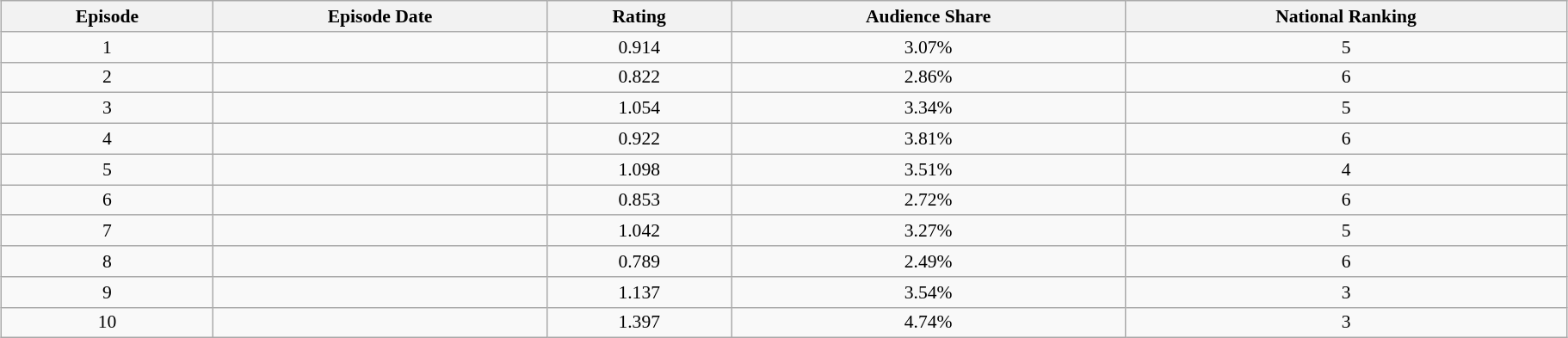<table class="wikitable" style="font-size:90%; text-align:center; width: 96%; margin-left: auto; margin-right: auto;">
<tr>
<th>Episode</th>
<th>Episode Date</th>
<th>Rating</th>
<th>Audience Share</th>
<th>National Ranking</th>
</tr>
<tr>
<td style="text-align:center">1</td>
<td></td>
<td style="text-align:center">0.914</td>
<td style="text-align:center">3.07%</td>
<td style="text-align:center">5</td>
</tr>
<tr>
<td style="text-align:center">2</td>
<td></td>
<td style="text-align:center">0.822</td>
<td style="text-align:center">2.86%</td>
<td style="text-align:center">6</td>
</tr>
<tr>
<td style="text-align:center">3</td>
<td></td>
<td style="text-align:center">1.054</td>
<td style="text-align:center">3.34%</td>
<td style="text-align:center">5</td>
</tr>
<tr>
<td style="text-align:center">4</td>
<td></td>
<td style="text-align:center">0.922</td>
<td style="text-align:center">3.81%</td>
<td style="text-align:center">6</td>
</tr>
<tr>
<td style="text-align:center">5</td>
<td></td>
<td style="text-align:center">1.098</td>
<td style="text-align:center">3.51%</td>
<td style="text-align:center">4</td>
</tr>
<tr>
<td style="text-align:center">6</td>
<td></td>
<td style="text-align:center">0.853</td>
<td style="text-align:center">2.72%</td>
<td style="text-align:center">6</td>
</tr>
<tr>
<td style="text-align:center">7</td>
<td></td>
<td style="text-align:center">1.042</td>
<td style="text-align:center">3.27%</td>
<td style="text-align:center">5</td>
</tr>
<tr>
<td style="text-align:center">8</td>
<td></td>
<td style="text-align:center">0.789</td>
<td style="text-align:center">2.49%</td>
<td style="text-align:center">6</td>
</tr>
<tr>
<td style="text-align:center">9</td>
<td></td>
<td style="text-align:center">1.137</td>
<td style="text-align:center">3.54%</td>
<td style="text-align:center">3</td>
</tr>
<tr>
<td style="text-align:center">10</td>
<td></td>
<td style="text-align:center">1.397</td>
<td style="text-align:center">4.74%</td>
<td style="text-align:center">3</td>
</tr>
</table>
